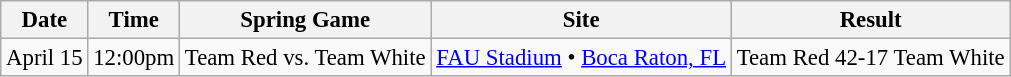<table class="wikitable" style="font-size:95%;">
<tr>
<th>Date</th>
<th>Time</th>
<th>Spring Game</th>
<th>Site</th>
<th>Result</th>
</tr>
<tr>
<td>April 15</td>
<td>12:00pm</td>
<td>Team Red vs. Team White</td>
<td><a href='#'>FAU Stadium</a> • <a href='#'>Boca Raton, FL</a></td>
<td>Team Red 42-17 Team White</td>
</tr>
</table>
